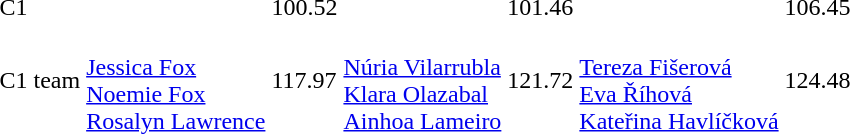<table>
<tr>
<td>C1</td>
<td></td>
<td>100.52</td>
<td></td>
<td>101.46</td>
<td></td>
<td>106.45</td>
</tr>
<tr>
<td>C1 team</td>
<td><br><a href='#'>Jessica Fox</a><br><a href='#'>Noemie Fox</a><br><a href='#'>Rosalyn Lawrence</a></td>
<td>117.97</td>
<td><br><a href='#'>Núria Vilarrubla</a><br><a href='#'>Klara Olazabal</a><br><a href='#'>Ainhoa Lameiro</a></td>
<td>121.72</td>
<td><br><a href='#'>Tereza Fišerová</a><br><a href='#'>Eva Říhová</a><br><a href='#'>Kateřina Havlíčková</a></td>
<td>124.48</td>
</tr>
</table>
